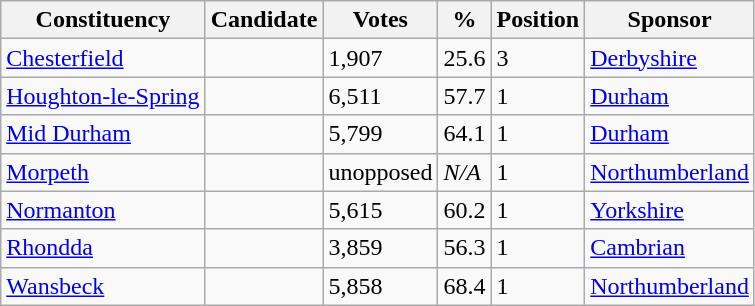<table class="wikitable sortable">
<tr>
<th>Constituency</th>
<th>Candidate</th>
<th>Votes</th>
<th>%</th>
<th>Position</th>
<th>Sponsor</th>
</tr>
<tr>
<td><a href='#'>Chesterfield</a></td>
<td></td>
<td>1,907</td>
<td>25.6</td>
<td>3</td>
<td><a href='#'>Derbyshire</a></td>
</tr>
<tr>
<td><a href='#'>Houghton-le-Spring</a></td>
<td></td>
<td>6,511</td>
<td>57.7</td>
<td>1</td>
<td><a href='#'>Durham</a></td>
</tr>
<tr>
<td><a href='#'>Mid Durham</a></td>
<td></td>
<td>5,799</td>
<td>64.1</td>
<td>1</td>
<td><a href='#'>Durham</a></td>
</tr>
<tr>
<td><a href='#'>Morpeth</a></td>
<td></td>
<td>unopposed</td>
<td><em>N/A</em></td>
<td>1</td>
<td><a href='#'>Northumberland</a></td>
</tr>
<tr>
<td><a href='#'>Normanton</a></td>
<td></td>
<td>5,615</td>
<td>60.2</td>
<td>1</td>
<td><a href='#'>Yorkshire</a></td>
</tr>
<tr>
<td><a href='#'>Rhondda</a></td>
<td></td>
<td>3,859</td>
<td>56.3</td>
<td>1</td>
<td><a href='#'>Cambrian</a></td>
</tr>
<tr>
<td><a href='#'>Wansbeck</a></td>
<td></td>
<td>5,858</td>
<td>68.4</td>
<td>1</td>
<td><a href='#'>Northumberland</a></td>
</tr>
</table>
